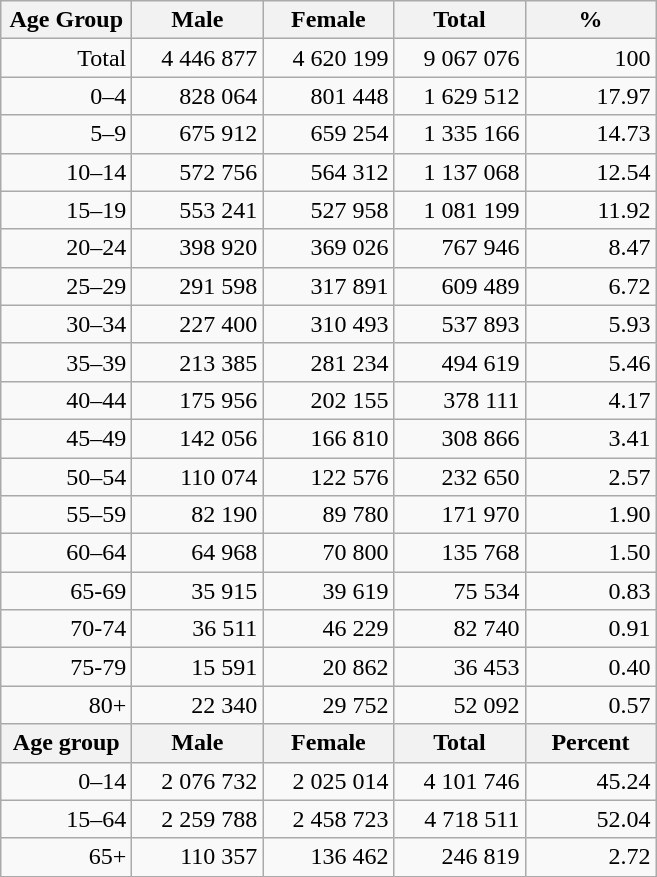<table class="wikitable">
<tr>
<th width="80pt">Age Group</th>
<th width="80pt">Male</th>
<th width="80pt">Female</th>
<th width="80pt">Total</th>
<th width="80pt">%</th>
</tr>
<tr>
<td align="right">Total</td>
<td align="right">4 446 877</td>
<td align="right">4 620 199</td>
<td align="right">9 067 076</td>
<td align="right">100</td>
</tr>
<tr>
<td align="right">0–4</td>
<td align="right">828 064</td>
<td align="right">801 448</td>
<td align="right">1 629 512</td>
<td align="right">17.97</td>
</tr>
<tr>
<td align="right">5–9</td>
<td align="right">675 912</td>
<td align="right">659 254</td>
<td align="right">1 335 166</td>
<td align="right">14.73</td>
</tr>
<tr>
<td align="right">10–14</td>
<td align="right">572 756</td>
<td align="right">564 312</td>
<td align="right">1 137 068</td>
<td align="right">12.54</td>
</tr>
<tr>
<td align="right">15–19</td>
<td align="right">553 241</td>
<td align="right">527 958</td>
<td align="right">1 081 199</td>
<td align="right">11.92</td>
</tr>
<tr>
<td align="right">20–24</td>
<td align="right">398 920</td>
<td align="right">369 026</td>
<td align="right">767 946</td>
<td align="right">8.47</td>
</tr>
<tr>
<td align="right">25–29</td>
<td align="right">291 598</td>
<td align="right">317 891</td>
<td align="right">609 489</td>
<td align="right">6.72</td>
</tr>
<tr>
<td align="right">30–34</td>
<td align="right">227 400</td>
<td align="right">310 493</td>
<td align="right">537 893</td>
<td align="right">5.93</td>
</tr>
<tr>
<td align="right">35–39</td>
<td align="right">213 385</td>
<td align="right">281 234</td>
<td align="right">494 619</td>
<td align="right">5.46</td>
</tr>
<tr>
<td align="right">40–44</td>
<td align="right">175 956</td>
<td align="right">202 155</td>
<td align="right">378 111</td>
<td align="right">4.17</td>
</tr>
<tr>
<td align="right">45–49</td>
<td align="right">142 056</td>
<td align="right">166 810</td>
<td align="right">308 866</td>
<td align="right">3.41</td>
</tr>
<tr>
<td align="right">50–54</td>
<td align="right">110 074</td>
<td align="right">122 576</td>
<td align="right">232 650</td>
<td align="right">2.57</td>
</tr>
<tr>
<td align="right">55–59</td>
<td align="right">82 190</td>
<td align="right">89 780</td>
<td align="right">171 970</td>
<td align="right">1.90</td>
</tr>
<tr>
<td align="right">60–64</td>
<td align="right">64 968</td>
<td align="right">70 800</td>
<td align="right">135 768</td>
<td align="right">1.50</td>
</tr>
<tr>
<td align="right">65-69</td>
<td align="right">35 915</td>
<td align="right">39 619</td>
<td align="right">75 534</td>
<td align="right">0.83</td>
</tr>
<tr>
<td align="right">70-74</td>
<td align="right">36 511</td>
<td align="right">46 229</td>
<td align="right">82 740</td>
<td align="right">0.91</td>
</tr>
<tr>
<td align="right">75-79</td>
<td align="right">15 591</td>
<td align="right">20 862</td>
<td align="right">36 453</td>
<td align="right">0.40</td>
</tr>
<tr>
<td align="right">80+</td>
<td align="right">22 340</td>
<td align="right">29 752</td>
<td align="right">52 092</td>
<td align="right">0.57</td>
</tr>
<tr>
<th width="50">Age group</th>
<th width="80pt">Male</th>
<th width="80">Female</th>
<th width="80">Total</th>
<th width="50">Percent</th>
</tr>
<tr>
<td align="right">0–14</td>
<td align="right">2 076 732</td>
<td align="right">2 025 014</td>
<td align="right">4 101 746</td>
<td align="right">45.24</td>
</tr>
<tr>
<td align="right">15–64</td>
<td align="right">2 259 788</td>
<td align="right">2 458 723</td>
<td align="right">4 718 511</td>
<td align="right">52.04</td>
</tr>
<tr>
<td align="right">65+</td>
<td align="right">110 357</td>
<td align="right">136 462</td>
<td align="right">246 819</td>
<td align="right">2.72</td>
</tr>
<tr>
</tr>
</table>
